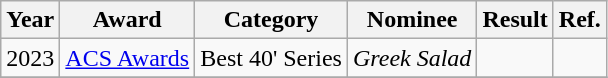<table class="wikitable">
<tr>
<th>Year</th>
<th>Award</th>
<th>Category</th>
<th>Nominee</th>
<th>Result</th>
<th>Ref.</th>
</tr>
<tr>
<td>2023</td>
<td><a href='#'>ACS Awards</a></td>
<td>Best 40' Series</td>
<td><em>Greek Salad</em></td>
<td></td>
<td></td>
</tr>
<tr>
</tr>
</table>
